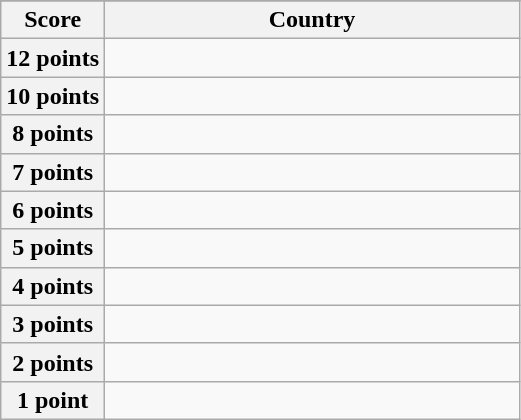<table class="wikitable">
<tr>
</tr>
<tr>
<th scope="col" width="20%">Score</th>
<th scope="col">Country</th>
</tr>
<tr>
<th scope="row">12 points</th>
<td></td>
</tr>
<tr>
<th scope="row">10 points</th>
<td></td>
</tr>
<tr>
<th scope="row">8 points</th>
<td></td>
</tr>
<tr>
<th scope="row">7 points</th>
<td></td>
</tr>
<tr>
<th scope="row">6 points</th>
<td></td>
</tr>
<tr>
<th scope="row">5 points</th>
<td></td>
</tr>
<tr>
<th scope="row">4 points</th>
<td></td>
</tr>
<tr>
<th scope="row">3 points</th>
<td></td>
</tr>
<tr>
<th scope="row">2 points</th>
<td></td>
</tr>
<tr>
<th scope="row">1 point</th>
<td></td>
</tr>
</table>
